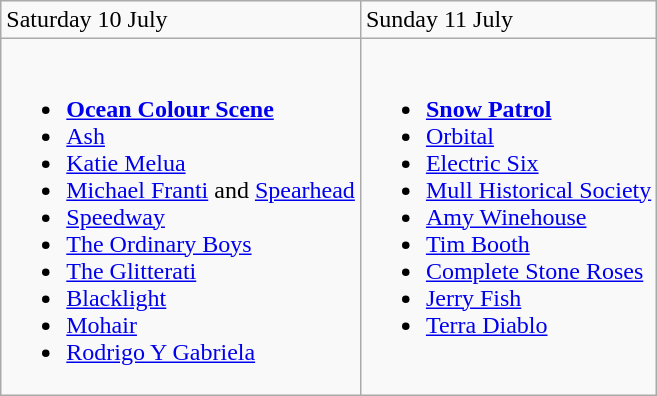<table class="wikitable">
<tr>
<td>Saturday 10 July</td>
<td>Sunday 11 July</td>
</tr>
<tr valign="top">
<td><br><ul><li><strong><a href='#'>Ocean Colour Scene</a></strong></li><li><a href='#'>Ash</a></li><li><a href='#'>Katie Melua</a></li><li><a href='#'>Michael Franti</a> and <a href='#'>Spearhead</a></li><li><a href='#'>Speedway</a></li><li><a href='#'>The Ordinary Boys</a></li><li><a href='#'>The Glitterati</a></li><li><a href='#'>Blacklight</a></li><li><a href='#'>Mohair</a></li><li><a href='#'>Rodrigo Y Gabriela</a></li></ul></td>
<td><br><ul><li><strong><a href='#'>Snow Patrol</a></strong></li><li><a href='#'>Orbital</a></li><li><a href='#'>Electric Six</a></li><li><a href='#'>Mull Historical Society</a></li><li><a href='#'>Amy Winehouse</a></li><li><a href='#'>Tim Booth</a></li><li><a href='#'>Complete Stone Roses</a></li><li><a href='#'>Jerry Fish</a></li><li><a href='#'>Terra Diablo</a></li></ul></td>
</tr>
</table>
